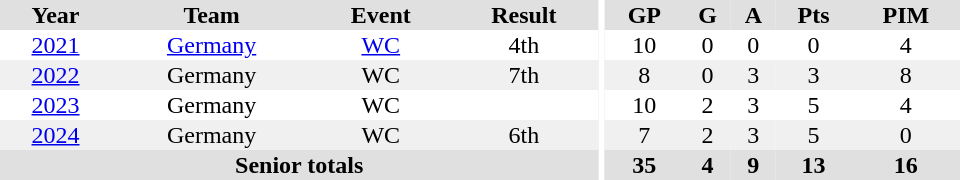<table border="0" cellpadding="1" cellspacing="0" ID="Table3" style="text-align:center; width:40em">
<tr ALIGN="center" bgcolor="#e0e0e0">
<th>Year</th>
<th>Team</th>
<th>Event</th>
<th>Result</th>
<th rowspan="99" bgcolor="#fff"></th>
<th>GP</th>
<th>G</th>
<th>A</th>
<th>Pts</th>
<th>PIM</th>
</tr>
<tr>
<td><a href='#'>2021</a></td>
<td><a href='#'>Germany</a></td>
<td><a href='#'>WC</a></td>
<td>4th</td>
<td>10</td>
<td>0</td>
<td>0</td>
<td>0</td>
<td>4</td>
</tr>
<tr bgcolor="#f0f0f0">
<td><a href='#'>2022</a></td>
<td>Germany</td>
<td>WC</td>
<td>7th</td>
<td>8</td>
<td>0</td>
<td>3</td>
<td>3</td>
<td>8</td>
</tr>
<tr>
<td><a href='#'>2023</a></td>
<td>Germany</td>
<td>WC</td>
<td></td>
<td>10</td>
<td>2</td>
<td>3</td>
<td>5</td>
<td>4</td>
</tr>
<tr bgcolor="#f0f0f0">
<td><a href='#'>2024</a></td>
<td>Germany</td>
<td>WC</td>
<td>6th</td>
<td>7</td>
<td>2</td>
<td>3</td>
<td>5</td>
<td>0</td>
</tr>
<tr bgcolor="#e0e0e0">
<th colspan="4">Senior totals</th>
<th>35</th>
<th>4</th>
<th>9</th>
<th>13</th>
<th>16</th>
</tr>
</table>
